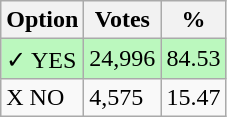<table class="wikitable">
<tr>
<th>Option</th>
<th>Votes</th>
<th>%</th>
</tr>
<tr>
<td style=background:#bbf8be>✓ YES</td>
<td style=background:#bbf8be>24,996</td>
<td style=background:#bbf8be>84.53</td>
</tr>
<tr>
<td>X NO</td>
<td>4,575</td>
<td>15.47</td>
</tr>
</table>
